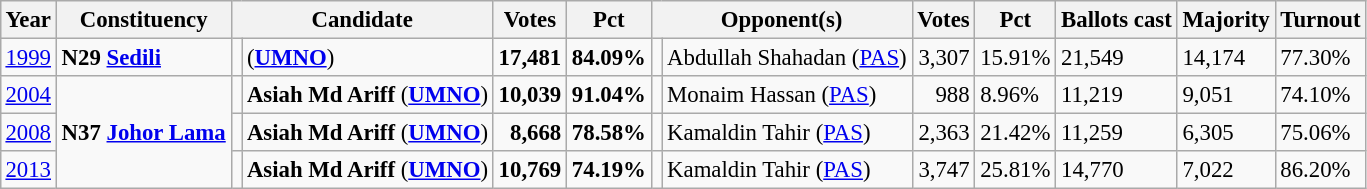<table class="wikitable" style="margin:0.5em ; font-size:95%">
<tr>
<th>Year</th>
<th>Constituency</th>
<th colspan=2>Candidate</th>
<th>Votes</th>
<th>Pct</th>
<th colspan=2>Opponent(s)</th>
<th>Votes</th>
<th>Pct</th>
<th>Ballots cast</th>
<th>Majority</th>
<th>Turnout</th>
</tr>
<tr>
<td><a href='#'>1999</a></td>
<td><strong>N29 <a href='#'>Sedili</a></strong></td>
<td></td>
<td> (<a href='#'><strong>UMNO</strong></a>)</td>
<td align="right"><strong>17,481</strong></td>
<td><strong>84.09%</strong></td>
<td></td>
<td>Abdullah Shahadan (<a href='#'>PAS</a>)</td>
<td align="right">3,307</td>
<td>15.91%</td>
<td>21,549</td>
<td>14,174</td>
<td>77.30%</td>
</tr>
<tr>
<td><a href='#'>2004</a></td>
<td rowspan=3><strong>N37 <a href='#'>Johor Lama</a></strong></td>
<td></td>
<td><strong>Asiah Md Ariff</strong> (<a href='#'><strong>UMNO</strong></a>)</td>
<td align="right"><strong>10,039</strong></td>
<td><strong>91.04%</strong></td>
<td></td>
<td>Monaim Hassan (<a href='#'>PAS</a>)</td>
<td align="right">988</td>
<td>8.96%</td>
<td>11,219</td>
<td>9,051</td>
<td>74.10%</td>
</tr>
<tr>
<td><a href='#'>2008</a></td>
<td></td>
<td><strong>Asiah Md Ariff</strong> (<a href='#'><strong>UMNO</strong></a>)</td>
<td align="right"><strong>8,668</strong></td>
<td><strong>78.58%</strong></td>
<td></td>
<td>Kamaldin Tahir (<a href='#'>PAS</a>)</td>
<td align="right">2,363</td>
<td>21.42%</td>
<td>11,259</td>
<td>6,305</td>
<td>75.06%</td>
</tr>
<tr>
<td><a href='#'>2013</a></td>
<td></td>
<td><strong>Asiah Md Ariff</strong> (<a href='#'><strong>UMNO</strong></a>)</td>
<td align="right"><strong>10,769</strong></td>
<td><strong>74.19%</strong></td>
<td></td>
<td>Kamaldin Tahir (<a href='#'>PAS</a>)</td>
<td align="right">3,747</td>
<td>25.81%</td>
<td>14,770</td>
<td>7,022</td>
<td>86.20%</td>
</tr>
</table>
